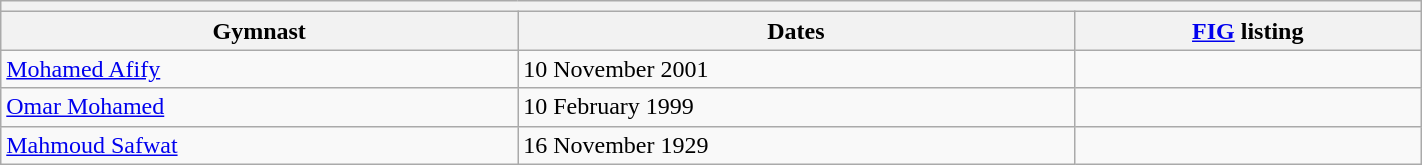<table class="wikitable mw-collapsible mw-collapsed" width="75%">
<tr>
<th colspan="3"></th>
</tr>
<tr>
<th>Gymnast</th>
<th>Dates</th>
<th><a href='#'>FIG</a> listing</th>
</tr>
<tr>
<td><a href='#'>Mohamed Afify</a></td>
<td>10 November 2001</td>
<td></td>
</tr>
<tr>
<td><a href='#'>Omar Mohamed</a></td>
<td>10 February 1999</td>
<td></td>
</tr>
<tr>
<td><a href='#'>Mahmoud Safwat</a></td>
<td>16 November 1929</td>
<td></td>
</tr>
</table>
